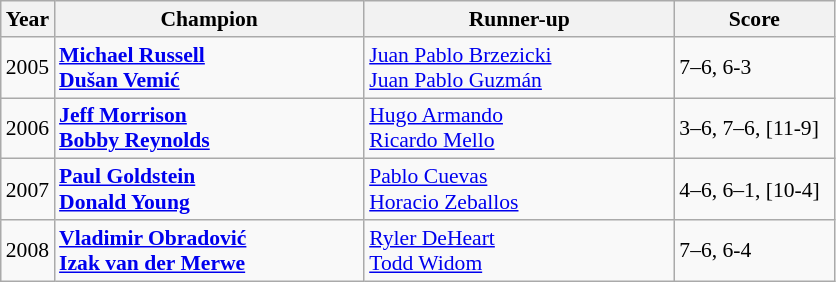<table class="wikitable" style="font-size:90%">
<tr>
<th>Year</th>
<th width="200">Champion</th>
<th width="200">Runner-up</th>
<th width="100">Score</th>
</tr>
<tr>
<td>2005</td>
<td> <strong><a href='#'>Michael Russell</a></strong> <br>  <strong><a href='#'>Dušan Vemić</a></strong></td>
<td> <a href='#'>Juan Pablo Brzezicki</a> <br>  <a href='#'>Juan Pablo Guzmán</a></td>
<td>7–6, 6-3</td>
</tr>
<tr>
<td>2006</td>
<td> <strong><a href='#'>Jeff Morrison</a></strong> <br>  <strong><a href='#'>Bobby Reynolds</a></strong></td>
<td> <a href='#'>Hugo Armando</a> <br>  <a href='#'>Ricardo Mello</a></td>
<td>3–6, 7–6, [11-9]</td>
</tr>
<tr>
<td>2007</td>
<td> <strong><a href='#'>Paul Goldstein</a></strong> <br>  <strong><a href='#'>Donald Young</a></strong></td>
<td> <a href='#'>Pablo Cuevas</a> <br>  <a href='#'>Horacio Zeballos</a></td>
<td>4–6, 6–1, [10-4]</td>
</tr>
<tr>
<td>2008</td>
<td> <strong><a href='#'>Vladimir Obradović</a></strong> <br>  <strong><a href='#'>Izak van der Merwe</a></strong></td>
<td> <a href='#'>Ryler DeHeart</a> <br>  <a href='#'>Todd Widom</a></td>
<td>7–6, 6-4</td>
</tr>
</table>
